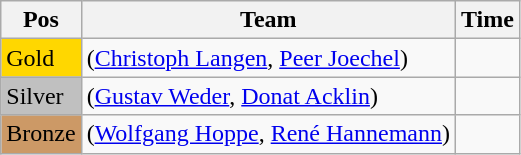<table class="wikitable">
<tr>
<th>Pos</th>
<th>Team</th>
<th>Time</th>
</tr>
<tr>
<td style="background:gold">Gold</td>
<td> (<a href='#'>Christoph Langen</a>, <a href='#'>Peer Joechel</a>)</td>
<td></td>
</tr>
<tr>
<td style="background:silver">Silver</td>
<td> (<a href='#'>Gustav Weder</a>, <a href='#'>Donat Acklin</a>)</td>
<td></td>
</tr>
<tr>
<td style="background:#cc9966">Bronze</td>
<td> (<a href='#'>Wolfgang Hoppe</a>, <a href='#'>René Hannemann</a>)</td>
<td></td>
</tr>
</table>
